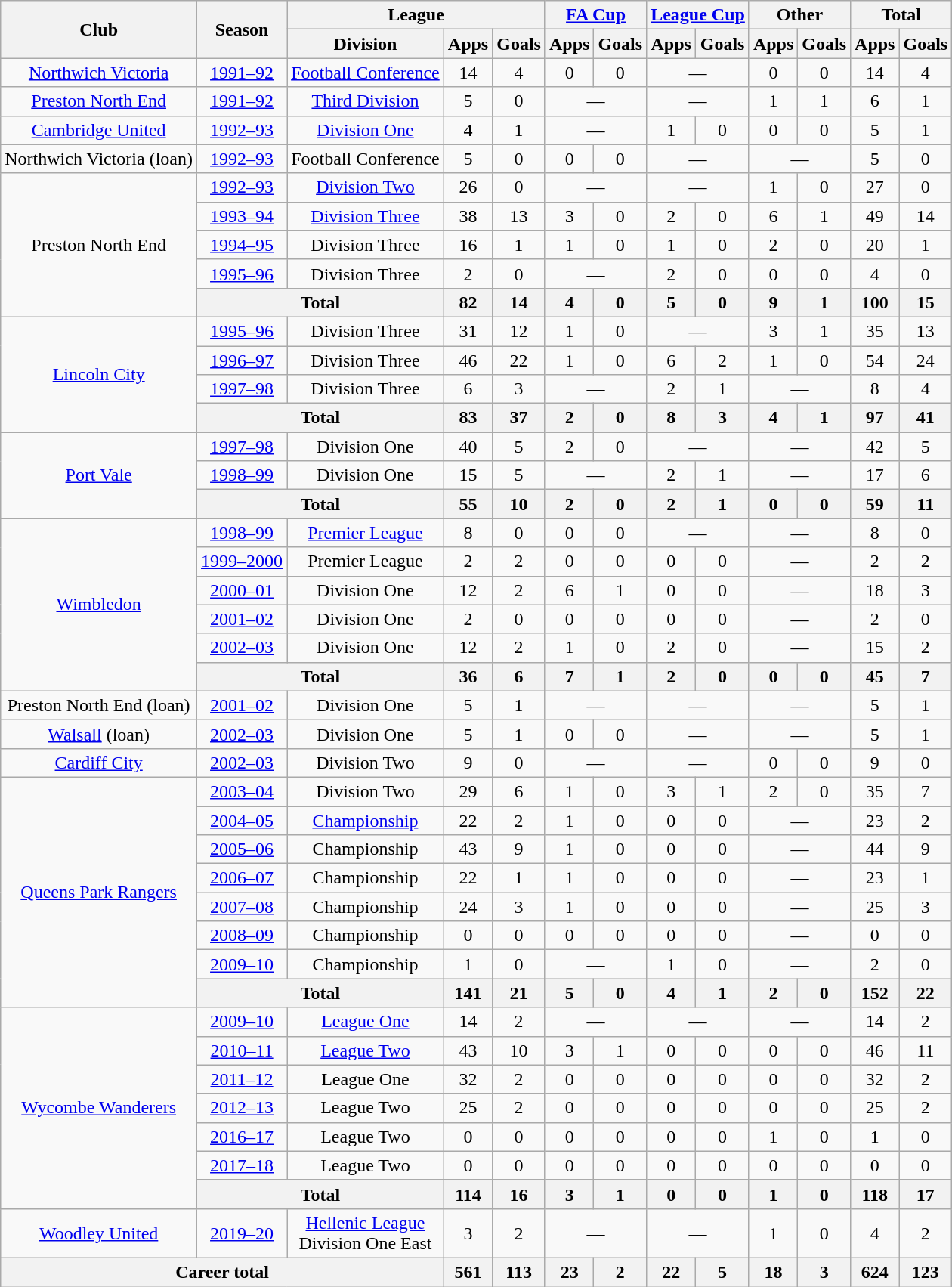<table class="wikitable" style="text-align:center;">
<tr>
<th rowspan="2">Club</th>
<th rowspan="2">Season</th>
<th colspan="3">League</th>
<th colspan="2"><a href='#'>FA Cup</a></th>
<th colspan="2"><a href='#'>League Cup</a></th>
<th colspan="2">Other</th>
<th colspan="2">Total</th>
</tr>
<tr>
<th>Division</th>
<th>Apps</th>
<th>Goals</th>
<th>Apps</th>
<th>Goals</th>
<th>Apps</th>
<th>Goals</th>
<th>Apps</th>
<th>Goals</th>
<th>Apps</th>
<th>Goals</th>
</tr>
<tr>
<td><a href='#'>Northwich Victoria</a></td>
<td><a href='#'>1991–92</a></td>
<td><a href='#'>Football Conference</a></td>
<td>14</td>
<td>4</td>
<td>0</td>
<td>0</td>
<td colspan="2">—</td>
<td>0</td>
<td>0</td>
<td>14</td>
<td>4</td>
</tr>
<tr>
<td><a href='#'>Preston North End</a></td>
<td><a href='#'>1991–92</a></td>
<td><a href='#'>Third Division</a></td>
<td>5</td>
<td>0</td>
<td colspan="2">—</td>
<td colspan="2">—</td>
<td>1</td>
<td>1</td>
<td>6</td>
<td>1</td>
</tr>
<tr>
<td><a href='#'>Cambridge United</a></td>
<td><a href='#'>1992–93</a></td>
<td><a href='#'>Division One</a></td>
<td>4</td>
<td>1</td>
<td colspan="2">—</td>
<td>1</td>
<td>0</td>
<td>0</td>
<td>0</td>
<td>5</td>
<td>1</td>
</tr>
<tr>
<td>Northwich Victoria (loan)</td>
<td><a href='#'>1992–93</a></td>
<td>Football Conference</td>
<td>5</td>
<td>0</td>
<td>0</td>
<td>0</td>
<td colspan="2">—</td>
<td colspan="2">—</td>
<td>5</td>
<td>0</td>
</tr>
<tr>
<td rowspan="5">Preston North End</td>
<td><a href='#'>1992–93</a></td>
<td><a href='#'>Division Two</a></td>
<td>26</td>
<td>0</td>
<td colspan="2">—</td>
<td colspan="2">—</td>
<td>1</td>
<td>0</td>
<td>27</td>
<td>0</td>
</tr>
<tr>
<td><a href='#'>1993–94</a></td>
<td><a href='#'>Division Three</a></td>
<td>38</td>
<td>13</td>
<td>3</td>
<td>0</td>
<td>2</td>
<td>0</td>
<td>6</td>
<td>1</td>
<td>49</td>
<td>14</td>
</tr>
<tr>
<td><a href='#'>1994–95</a></td>
<td>Division Three</td>
<td>16</td>
<td>1</td>
<td>1</td>
<td>0</td>
<td>1</td>
<td>0</td>
<td>2</td>
<td>0</td>
<td>20</td>
<td>1</td>
</tr>
<tr>
<td><a href='#'>1995–96</a></td>
<td>Division Three</td>
<td>2</td>
<td>0</td>
<td colspan="2">—</td>
<td>2</td>
<td>0</td>
<td>0</td>
<td>0</td>
<td>4</td>
<td>0</td>
</tr>
<tr>
<th colspan="2">Total</th>
<th>82</th>
<th>14</th>
<th>4</th>
<th>0</th>
<th>5</th>
<th>0</th>
<th>9</th>
<th>1</th>
<th>100</th>
<th>15</th>
</tr>
<tr>
<td rowspan="4"><a href='#'>Lincoln City</a></td>
<td><a href='#'>1995–96</a></td>
<td>Division Three</td>
<td>31</td>
<td>12</td>
<td>1</td>
<td>0</td>
<td colspan="2">—</td>
<td>3</td>
<td>1</td>
<td>35</td>
<td>13</td>
</tr>
<tr>
<td><a href='#'>1996–97</a></td>
<td>Division Three</td>
<td>46</td>
<td>22</td>
<td>1</td>
<td>0</td>
<td>6</td>
<td>2</td>
<td>1</td>
<td>0</td>
<td>54</td>
<td>24</td>
</tr>
<tr>
<td><a href='#'>1997–98</a></td>
<td>Division Three</td>
<td>6</td>
<td>3</td>
<td colspan="2">—</td>
<td>2</td>
<td>1</td>
<td colspan="2">—</td>
<td>8</td>
<td>4</td>
</tr>
<tr>
<th colspan="2">Total</th>
<th>83</th>
<th>37</th>
<th>2</th>
<th>0</th>
<th>8</th>
<th>3</th>
<th>4</th>
<th>1</th>
<th>97</th>
<th>41</th>
</tr>
<tr>
<td rowspan="3"><a href='#'>Port Vale</a></td>
<td><a href='#'>1997–98</a></td>
<td>Division One</td>
<td>40</td>
<td>5</td>
<td>2</td>
<td>0</td>
<td colspan="2">—</td>
<td colspan="2">—</td>
<td>42</td>
<td>5</td>
</tr>
<tr>
<td><a href='#'>1998–99</a></td>
<td>Division One</td>
<td>15</td>
<td>5</td>
<td colspan="2">—</td>
<td>2</td>
<td>1</td>
<td colspan="2">—</td>
<td>17</td>
<td>6</td>
</tr>
<tr>
<th colspan="2">Total</th>
<th>55</th>
<th>10</th>
<th>2</th>
<th>0</th>
<th>2</th>
<th>1</th>
<th>0</th>
<th>0</th>
<th>59</th>
<th>11</th>
</tr>
<tr>
<td rowspan="6"><a href='#'>Wimbledon</a></td>
<td><a href='#'>1998–99</a></td>
<td><a href='#'>Premier League</a></td>
<td>8</td>
<td>0</td>
<td>0</td>
<td>0</td>
<td colspan="2">—</td>
<td colspan="2">—</td>
<td>8</td>
<td>0</td>
</tr>
<tr>
<td><a href='#'>1999–2000</a></td>
<td>Premier League</td>
<td>2</td>
<td>2</td>
<td>0</td>
<td>0</td>
<td>0</td>
<td>0</td>
<td colspan="2">—</td>
<td>2</td>
<td>2</td>
</tr>
<tr>
<td><a href='#'>2000–01</a></td>
<td>Division One</td>
<td>12</td>
<td>2</td>
<td>6</td>
<td>1</td>
<td>0</td>
<td>0</td>
<td colspan="2">—</td>
<td>18</td>
<td>3</td>
</tr>
<tr>
<td><a href='#'>2001–02</a></td>
<td>Division One</td>
<td>2</td>
<td>0</td>
<td>0</td>
<td>0</td>
<td>0</td>
<td>0</td>
<td colspan="2">—</td>
<td>2</td>
<td>0</td>
</tr>
<tr>
<td><a href='#'>2002–03</a></td>
<td>Division One</td>
<td>12</td>
<td>2</td>
<td>1</td>
<td>0</td>
<td>2</td>
<td>0</td>
<td colspan="2">—</td>
<td>15</td>
<td>2</td>
</tr>
<tr>
<th colspan="2">Total</th>
<th>36</th>
<th>6</th>
<th>7</th>
<th>1</th>
<th>2</th>
<th>0</th>
<th>0</th>
<th>0</th>
<th>45</th>
<th>7</th>
</tr>
<tr>
<td>Preston North End (loan)</td>
<td><a href='#'>2001–02</a></td>
<td>Division One</td>
<td>5</td>
<td>1</td>
<td colspan="2">—</td>
<td colspan="2">—</td>
<td colspan="2">—</td>
<td>5</td>
<td>1</td>
</tr>
<tr>
<td><a href='#'>Walsall</a> (loan)</td>
<td><a href='#'>2002–03</a></td>
<td>Division One</td>
<td>5</td>
<td>1</td>
<td>0</td>
<td>0</td>
<td colspan="2">—</td>
<td colspan="2">—</td>
<td>5</td>
<td>1</td>
</tr>
<tr>
<td><a href='#'>Cardiff City</a></td>
<td><a href='#'>2002–03</a></td>
<td>Division Two</td>
<td>9</td>
<td>0</td>
<td colspan="2">—</td>
<td colspan="2">—</td>
<td>0</td>
<td>0</td>
<td>9</td>
<td>0</td>
</tr>
<tr>
<td rowspan="8"><a href='#'>Queens Park Rangers</a></td>
<td><a href='#'>2003–04</a></td>
<td>Division Two</td>
<td>29</td>
<td>6</td>
<td>1</td>
<td>0</td>
<td>3</td>
<td>1</td>
<td>2</td>
<td>0</td>
<td>35</td>
<td>7</td>
</tr>
<tr>
<td><a href='#'>2004–05</a></td>
<td><a href='#'>Championship</a></td>
<td>22</td>
<td>2</td>
<td>1</td>
<td>0</td>
<td>0</td>
<td>0</td>
<td colspan="2">—</td>
<td>23</td>
<td>2</td>
</tr>
<tr>
<td><a href='#'>2005–06</a></td>
<td>Championship</td>
<td>43</td>
<td>9</td>
<td>1</td>
<td>0</td>
<td>0</td>
<td>0</td>
<td colspan="2">—</td>
<td>44</td>
<td>9</td>
</tr>
<tr>
<td><a href='#'>2006–07</a></td>
<td>Championship</td>
<td>22</td>
<td>1</td>
<td>1</td>
<td>0</td>
<td>0</td>
<td>0</td>
<td colspan="2">—</td>
<td>23</td>
<td>1</td>
</tr>
<tr>
<td><a href='#'>2007–08</a></td>
<td>Championship</td>
<td>24</td>
<td>3</td>
<td>1</td>
<td>0</td>
<td>0</td>
<td>0</td>
<td colspan="2">—</td>
<td>25</td>
<td>3</td>
</tr>
<tr>
<td><a href='#'>2008–09</a></td>
<td>Championship</td>
<td>0</td>
<td>0</td>
<td>0</td>
<td>0</td>
<td>0</td>
<td>0</td>
<td colspan="2">—</td>
<td>0</td>
<td>0</td>
</tr>
<tr>
<td><a href='#'>2009–10</a></td>
<td>Championship</td>
<td>1</td>
<td>0</td>
<td colspan="2">—</td>
<td>1</td>
<td>0</td>
<td colspan="2">—</td>
<td>2</td>
<td>0</td>
</tr>
<tr>
<th colspan="2">Total</th>
<th>141</th>
<th>21</th>
<th>5</th>
<th>0</th>
<th>4</th>
<th>1</th>
<th>2</th>
<th>0</th>
<th>152</th>
<th>22</th>
</tr>
<tr>
<td rowspan="7"><a href='#'>Wycombe Wanderers</a></td>
<td><a href='#'>2009–10</a></td>
<td><a href='#'>League One</a></td>
<td>14</td>
<td>2</td>
<td colspan="2">—</td>
<td colspan="2">—</td>
<td colspan="2">—</td>
<td>14</td>
<td>2</td>
</tr>
<tr>
<td><a href='#'>2010–11</a></td>
<td><a href='#'>League Two</a></td>
<td>43</td>
<td>10</td>
<td>3</td>
<td>1</td>
<td>0</td>
<td>0</td>
<td>0</td>
<td>0</td>
<td>46</td>
<td>11</td>
</tr>
<tr>
<td><a href='#'>2011–12</a></td>
<td>League One</td>
<td>32</td>
<td>2</td>
<td>0</td>
<td>0</td>
<td>0</td>
<td>0</td>
<td>0</td>
<td>0</td>
<td>32</td>
<td>2</td>
</tr>
<tr>
<td><a href='#'>2012–13</a></td>
<td>League Two</td>
<td>25</td>
<td>2</td>
<td>0</td>
<td>0</td>
<td>0</td>
<td>0</td>
<td>0</td>
<td>0</td>
<td>25</td>
<td>2</td>
</tr>
<tr>
<td><a href='#'>2016–17</a></td>
<td>League Two</td>
<td>0</td>
<td>0</td>
<td>0</td>
<td>0</td>
<td>0</td>
<td>0</td>
<td>1</td>
<td>0</td>
<td>1</td>
<td>0</td>
</tr>
<tr>
<td><a href='#'>2017–18</a></td>
<td>League Two</td>
<td>0</td>
<td>0</td>
<td>0</td>
<td>0</td>
<td>0</td>
<td>0</td>
<td>0</td>
<td>0</td>
<td>0</td>
<td>0</td>
</tr>
<tr>
<th colspan=2>Total</th>
<th>114</th>
<th>16</th>
<th>3</th>
<th>1</th>
<th>0</th>
<th>0</th>
<th>1</th>
<th>0</th>
<th>118</th>
<th>17</th>
</tr>
<tr>
<td><a href='#'>Woodley United</a></td>
<td><a href='#'>2019–20</a></td>
<td><a href='#'>Hellenic League</a><br>Division One East</td>
<td>3</td>
<td>2</td>
<td colspan="2">—</td>
<td colspan="2">—</td>
<td>1</td>
<td>0</td>
<td>4</td>
<td>2</td>
</tr>
<tr>
<th colspan="3">Career total</th>
<th>561</th>
<th>113</th>
<th>23</th>
<th>2</th>
<th>22</th>
<th>5</th>
<th>18</th>
<th>3</th>
<th>624</th>
<th>123</th>
</tr>
</table>
